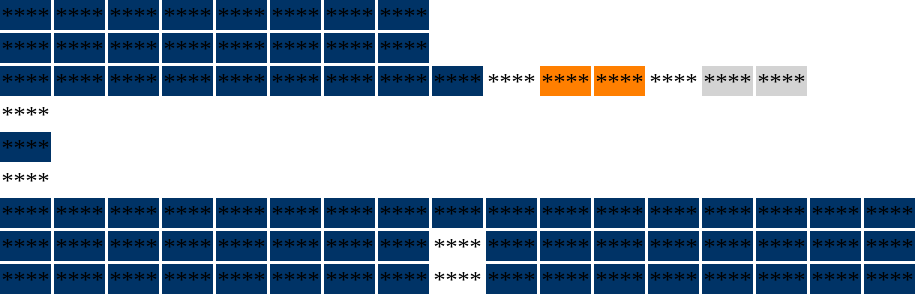<table>
<tr ---->
<td bgcolor="#003366" border="1"><span>****</span></td>
<td bgcolor="#003366" border="1"><span>****</span></td>
<td bgcolor="#003366" border="1"><span>****</span></td>
<td bgcolor="#003366" border="1"><span>****</span></td>
<td bgcolor="#003366" border="1"><span>****</span></td>
<td bgcolor="#003366" border="1"><span>****</span></td>
<td bgcolor="#003366" border="1"><span>****</span></td>
<td bgcolor="#003366" border="1"><span>****</span></td>
</tr>
<tr ---->
<td bgcolor="#003366" border="1"><span>****</span></td>
<td bgcolor="#003366" border="1"><span>****</span></td>
<td bgcolor="#003366" border="1"><span>****</span></td>
<td bgcolor="#003366" border="1"><span>****</span></td>
<td bgcolor="#003366" border="1"><span>****</span></td>
<td bgcolor="#003366" border="1"><span>****</span></td>
<td bgcolor="#003366" border="1"><span>****</span></td>
<td bgcolor="#003366" border="1"><span>****</span></td>
</tr>
<tr ---->
<td bgcolor="#003366" border="1"><span>****</span></td>
<td bgcolor="#003366" border="1"><span>****</span></td>
<td bgcolor="#003366" border="1"><span>****</span></td>
<td bgcolor="#003366" border="1"><span>****</span></td>
<td bgcolor="#003366" border="1"><span>****</span></td>
<td bgcolor="#003366" border="1"><span>****</span></td>
<td bgcolor="#003366" border="1"><span>****</span></td>
<td bgcolor="#003366" border="1"><span>****</span></td>
<td bgcolor="#003366" border="1"><span>****</span></td>
<td bgcolor="#FFFFFF" border="1"><span>****</span></td>
<td bgcolor="#FF7F00" border="1"><span>****</span></td>
<td bgcolor="#FF7F00" border="1"><span>****</span></td>
<td bgcolor="#FFFFFF" border="1"><span>****</span></td>
<td bgcolor="#D3D3D3" border="1"><span>****</span></td>
<td bgcolor="#D3D3D3" border="1"><span>****</span></td>
</tr>
<tr ---->
<td border="1"><span>****</span></td>
</tr>
<tr ---->
<td bgcolor="#003366" border="1"><span>****</span></td>
</tr>
<tr ---->
<td border="1"><span>****</span></td>
</tr>
<tr ---->
<td bgcolor="#003366" border="1"><span>****</span></td>
<td bgcolor="#003366" border="1"><span>****</span></td>
<td bgcolor="#003366" border="1"><span>****</span></td>
<td bgcolor="#003366" border="1"><span>****</span></td>
<td bgcolor="#003366" border="1"><span>****</span></td>
<td bgcolor="#003366" border="1"><span>****</span></td>
<td bgcolor="#003366" border="1"><span>****</span></td>
<td bgcolor="#003366" border="1"><span>****</span></td>
<td bgcolor="#003366" border="1"><span>****</span></td>
<td bgcolor="#003366" border="1"><span>****</span></td>
<td bgcolor="#003366" border="1"><span>****</span></td>
<td bgcolor="#003366" border="1"><span>****</span></td>
<td bgcolor="#003366" border="1"><span>****</span></td>
<td bgcolor="#003366" border="1"><span>****</span></td>
<td bgcolor="#003366" border="1"><span>****</span></td>
<td bgcolor="#003366" border="1"><span>****</span></td>
<td bgcolor="#003366" border="1"><span>****</span></td>
</tr>
<tr ---->
<td bgcolor="#003366" border="1"><span>****</span></td>
<td bgcolor="#003366" border="1"><span>****</span></td>
<td bgcolor="#003366" border="1"><span>****</span></td>
<td bgcolor="#003366" border="1"><span>****</span></td>
<td bgcolor="#003366" border="1"><span>****</span></td>
<td bgcolor="#003366" border="1"><span>****</span></td>
<td bgcolor="#003366" border="1"><span>****</span></td>
<td bgcolor="#003366" border="1"><span>****</span></td>
<td bgcolor="#FFFFFF" border="1"><span>****</span></td>
<td bgcolor="#003366" border="1"><span>****</span></td>
<td bgcolor="#003366" border="1"><span>****</span></td>
<td bgcolor="#003366" border="1"><span>****</span></td>
<td bgcolor="#003366" border="1"><span>****</span></td>
<td bgcolor="#003366" border="1"><span>****</span></td>
<td bgcolor="#003366" border="1"><span>****</span></td>
<td bgcolor="#003366" border="1"><span>****</span></td>
<td bgcolor="#003366" border="1"><span>****</span></td>
</tr>
<tr ---->
<td bgcolor="#003366" border="1"><span>****</span></td>
<td bgcolor="#003366" border="1"><span>****</span></td>
<td bgcolor="#003366" border="1"><span>****</span></td>
<td bgcolor="#003366" border="1"><span>****</span></td>
<td bgcolor="#003366" border="1"><span>****</span></td>
<td bgcolor="#003366" border="1"><span>****</span></td>
<td bgcolor="#003366" border="1"><span>****</span></td>
<td bgcolor="#003366" border="1"><span>****</span></td>
<td bgcolor="#FFFFFF" border="1"><span>****</span></td>
<td bgcolor="#003366" border="1"><span>****</span></td>
<td bgcolor="#003366" border="1"><span>****</span></td>
<td bgcolor="#003366" border="1"><span>****</span></td>
<td bgcolor="#003366" border="1"><span>****</span></td>
<td bgcolor="#003366" border="1"><span>****</span></td>
<td bgcolor="#003366" border="1"><span>****</span></td>
<td bgcolor="#003366" border="1"><span>****</span></td>
<td bgcolor="#003366" border="1"><span>****</span></td>
</tr>
</table>
